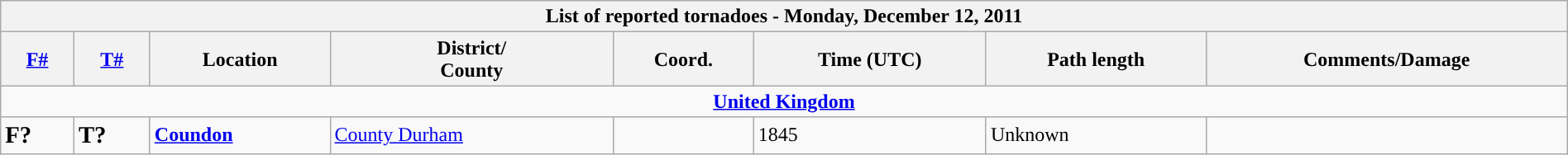<table class="wikitable collapsible" width="100%">
<tr>
<th colspan="8">List of reported tornadoes - Monday, December 12, 2011</th>
</tr>
<tr>
<th><a href='#'>F#</a></th>
<th><a href='#'>T#</a></th>
<th>Location</th>
<th>District/<br>County</th>
<th>Coord.</th>
<th>Time (UTC)</th>
<th>Path length</th>
<th>Comments/Damage</th>
</tr>
<tr>
<td colspan="8" align=center><strong><a href='#'>United Kingdom</a></strong></td>
</tr>
<tr>
<td><big><strong>F?</strong></big></td>
<td><big><strong>T?</strong></big></td>
<td><strong><a href='#'>Coundon</a></strong></td>
<td><a href='#'>County Durham</a></td>
<td></td>
<td>1845</td>
<td>Unknown</td>
<td></td>
</tr>
</table>
